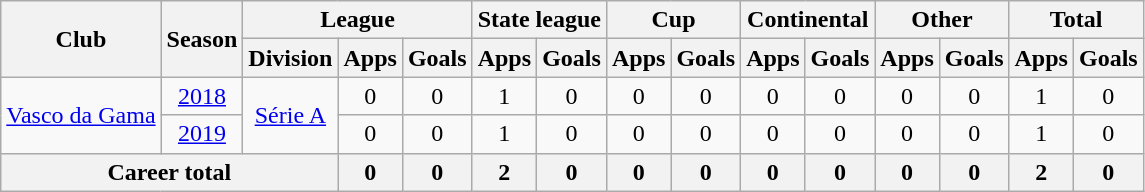<table class="wikitable" style="text-align: center">
<tr>
<th rowspan="2">Club</th>
<th rowspan="2">Season</th>
<th colspan="3">League</th>
<th colspan="2">State league</th>
<th colspan="2">Cup</th>
<th colspan="2">Continental</th>
<th colspan="2">Other</th>
<th colspan="2">Total</th>
</tr>
<tr>
<th>Division</th>
<th>Apps</th>
<th>Goals</th>
<th>Apps</th>
<th>Goals</th>
<th>Apps</th>
<th>Goals</th>
<th>Apps</th>
<th>Goals</th>
<th>Apps</th>
<th>Goals</th>
<th>Apps</th>
<th>Goals</th>
</tr>
<tr>
<td rowspan="2"><a href='#'>Vasco da Gama</a></td>
<td><a href='#'>2018</a></td>
<td rowspan="2"><a href='#'>Série A</a></td>
<td>0</td>
<td>0</td>
<td>1</td>
<td>0</td>
<td>0</td>
<td>0</td>
<td>0</td>
<td>0</td>
<td>0</td>
<td>0</td>
<td>1</td>
<td>0</td>
</tr>
<tr>
<td><a href='#'>2019</a></td>
<td>0</td>
<td>0</td>
<td>1</td>
<td>0</td>
<td>0</td>
<td>0</td>
<td>0</td>
<td>0</td>
<td>0</td>
<td>0</td>
<td>1</td>
<td>0</td>
</tr>
<tr>
<th colspan="3"><strong>Career total</strong></th>
<th>0</th>
<th>0</th>
<th>2</th>
<th>0</th>
<th>0</th>
<th>0</th>
<th>0</th>
<th>0</th>
<th>0</th>
<th>0</th>
<th>2</th>
<th>0</th>
</tr>
</table>
